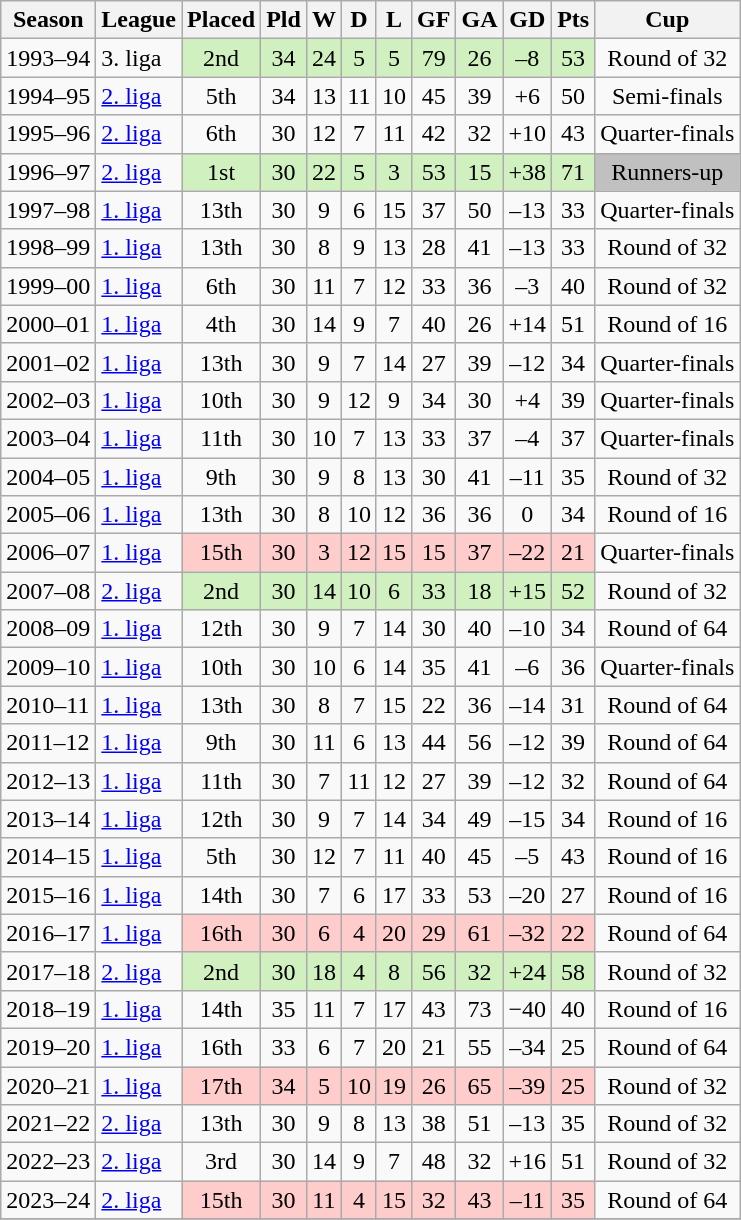<table class="wikitable sortable">
<tr>
<th>Season</th>
<th>League</th>
<th>Placed</th>
<th>Pld</th>
<th>W</th>
<th>D</th>
<th>L</th>
<th>GF</th>
<th>GA</th>
<th>GD</th>
<th>Pts</th>
<th>Cup</th>
</tr>
<tr>
<td>1993–94</td>
<td>3. liga</td>
<td style="background: #D0F0C0; text-align:center">2nd</td>
<td style="background: #D0F0C0; text-align:center">34</td>
<td style="background: #D0F0C0; text-align:center">24</td>
<td style="background: #D0F0C0; text-align:center">5</td>
<td style="background: #D0F0C0; text-align:center">5</td>
<td style="background: #D0F0C0; text-align:center">79</td>
<td style="background: #D0F0C0; text-align:center">26</td>
<td style="background: #D0F0C0; text-align:center">–8</td>
<td style="background: #D0F0C0; text-align:center">53</td>
<td style="text-align:center">Round of 32</td>
</tr>
<tr>
<td>1994–95</td>
<td><a href='#'>2. liga</a></td>
<td style="text-align:center">5th</td>
<td style="text-align:center">34</td>
<td style="text-align:center">13</td>
<td style="text-align:center">11</td>
<td style="text-align:center">10</td>
<td style="text-align:center">45</td>
<td style="text-align:center">39</td>
<td style="text-align:center">+6</td>
<td style="text-align:center">50</td>
<td style="text-align:center">Semi-finals</td>
</tr>
<tr>
<td>1995–96</td>
<td><a href='#'>2. liga</a></td>
<td style="text-align:center">6th</td>
<td style="text-align:center">30</td>
<td style="text-align:center">12</td>
<td style="text-align:center">7</td>
<td style="text-align:center">11</td>
<td style="text-align:center">42</td>
<td style="text-align:center">32</td>
<td style="text-align:center">+10</td>
<td style="text-align:center">43</td>
<td style="text-align:center">Quarter-finals</td>
</tr>
<tr>
<td>1996–97</td>
<td><a href='#'>2. liga</a></td>
<td style="background: #D0F0C0; text-align:center">1st</td>
<td style="background: #D0F0C0; text-align:center">30</td>
<td style="background: #D0F0C0; text-align:center">22</td>
<td style="background: #D0F0C0; text-align:center">5</td>
<td style="background: #D0F0C0; text-align:center">3</td>
<td style="background: #D0F0C0; text-align:center">53</td>
<td style="background: #D0F0C0; text-align:center">15</td>
<td style="background: #D0F0C0; text-align:center">+38</td>
<td style="background: #D0F0C0; text-align:center">71</td>
<td style="text-align:center; background:silver">Runners-up</td>
</tr>
<tr>
<td>1997–98</td>
<td><a href='#'>1. liga</a></td>
<td style="text-align:center">13th</td>
<td style="text-align:center">30</td>
<td style="text-align:center">9</td>
<td style="text-align:center">6</td>
<td style="text-align:center">15</td>
<td style="text-align:center">37</td>
<td style="text-align:center">50</td>
<td style="text-align:center">–13</td>
<td style="text-align:center">33</td>
<td style="text-align:center">Quarter-finals</td>
</tr>
<tr>
<td>1998–99</td>
<td><a href='#'>1. liga</a></td>
<td style="text-align:center">13th</td>
<td style="text-align:center">30</td>
<td style="text-align:center">8</td>
<td style="text-align:center">9</td>
<td style="text-align:center">13</td>
<td style="text-align:center">28</td>
<td style="text-align:center">41</td>
<td style="text-align:center">–13</td>
<td style="text-align:center">33</td>
<td style="text-align:center">Round of 32</td>
</tr>
<tr>
<td>1999–00</td>
<td><a href='#'>1. liga</a></td>
<td style="text-align:center">6th</td>
<td style="text-align:center">30</td>
<td style="text-align:center">11</td>
<td style="text-align:center">7</td>
<td style="text-align:center">12</td>
<td style="text-align:center">33</td>
<td style="text-align:center">36</td>
<td style="text-align:center">–3</td>
<td style="text-align:center">40</td>
<td style="text-align:center">Round of 32</td>
</tr>
<tr>
<td>2000–01</td>
<td><a href='#'>1. liga</a></td>
<td style="text-align:center">4th</td>
<td style="text-align:center">30</td>
<td style="text-align:center">14</td>
<td style="text-align:center">9</td>
<td style="text-align:center">7</td>
<td style="text-align:center">40</td>
<td style="text-align:center">26</td>
<td style="text-align:center">+14</td>
<td style="text-align:center">51</td>
<td style="text-align:center">Round of 16</td>
</tr>
<tr>
<td>2001–02</td>
<td><a href='#'>1. liga</a></td>
<td style="text-align:center">13th</td>
<td style="text-align:center">30</td>
<td style="text-align:center">9</td>
<td style="text-align:center">7</td>
<td style="text-align:center">14</td>
<td style="text-align:center">27</td>
<td style="text-align:center">39</td>
<td style="text-align:center">–12</td>
<td style="text-align:center">34</td>
<td style="text-align:center">Quarter-finals</td>
</tr>
<tr>
<td>2002–03</td>
<td><a href='#'>1. liga</a></td>
<td style="text-align:center">10th</td>
<td style="text-align:center">30</td>
<td style="text-align:center">9</td>
<td style="text-align:center">12</td>
<td style="text-align:center">9</td>
<td style="text-align:center">34</td>
<td style="text-align:center">30</td>
<td style="text-align:center">+4</td>
<td style="text-align:center">39</td>
<td style="text-align:center">Quarter-finals</td>
</tr>
<tr>
<td>2003–04</td>
<td><a href='#'>1. liga</a></td>
<td style="text-align:center">11th</td>
<td style="text-align:center">30</td>
<td style="text-align:center">10</td>
<td style="text-align:center">7</td>
<td style="text-align:center">13</td>
<td style="text-align:center">33</td>
<td style="text-align:center">37</td>
<td style="text-align:center">–4</td>
<td style="text-align:center">37</td>
<td style="text-align:center">Quarter-finals</td>
</tr>
<tr>
<td>2004–05</td>
<td><a href='#'>1. liga</a></td>
<td style="text-align:center">9th</td>
<td style="text-align:center">30</td>
<td style="text-align:center">9</td>
<td style="text-align:center">8</td>
<td style="text-align:center">13</td>
<td style="text-align:center">30</td>
<td style="text-align:center">41</td>
<td style="text-align:center">–11</td>
<td style="text-align:center">35</td>
<td style="text-align:center">Round of 32</td>
</tr>
<tr>
<td>2005–06</td>
<td><a href='#'>1. liga</a></td>
<td style="text-align:center">13th</td>
<td style="text-align:center">30</td>
<td style="text-align:center">8</td>
<td style="text-align:center">10</td>
<td style="text-align:center">12</td>
<td style="text-align:center">36</td>
<td style="text-align:center">36</td>
<td style="text-align:center">0</td>
<td style="text-align:center">34</td>
<td style="text-align:center">Round of 16</td>
</tr>
<tr>
<td>2006–07</td>
<td><a href='#'>1. liga</a></td>
<td style="background: #FFCCCC; text-align:center">15th</td>
<td style="background: #FFCCCC; text-align:center">30</td>
<td style="background: #FFCCCC; text-align:center">3</td>
<td style="background: #FFCCCC; text-align:center">12</td>
<td style="background: #FFCCCC; text-align:center">15</td>
<td style="background: #FFCCCC; text-align:center">15</td>
<td style="background: #FFCCCC; text-align:center">37</td>
<td style="background: #FFCCCC; text-align:center">–22</td>
<td style="background: #FFCCCC; text-align:center">21</td>
<td style="text-align:center">Quarter-finals</td>
</tr>
<tr>
<td>2007–08</td>
<td><a href='#'>2. liga</a></td>
<td style="background: #D0F0C0; text-align:center">2nd</td>
<td style="background: #D0F0C0; text-align:center">30</td>
<td style="background: #D0F0C0; text-align:center">14</td>
<td style="background: #D0F0C0; text-align:center">10</td>
<td style="background: #D0F0C0; text-align:center">6</td>
<td style="background: #D0F0C0; text-align:center">33</td>
<td style="background: #D0F0C0; text-align:center">18</td>
<td style="background: #D0F0C0; text-align:center">+15</td>
<td style="background: #D0F0C0; text-align:center">52</td>
<td style="text-align:center">Round of 32</td>
</tr>
<tr>
<td>2008–09</td>
<td><a href='#'>1. liga</a></td>
<td style="text-align:center">12th</td>
<td style="text-align:center">30</td>
<td style="text-align:center">9</td>
<td style="text-align:center">7</td>
<td style="text-align:center">14</td>
<td style="text-align:center">30</td>
<td style="text-align:center">40</td>
<td style="text-align:center">–10</td>
<td style="text-align:center">34</td>
<td style="text-align:center">Round of 64</td>
</tr>
<tr>
<td>2009–10</td>
<td><a href='#'>1. liga</a></td>
<td style="text-align:center">10th</td>
<td style="text-align:center">30</td>
<td style="text-align:center">10</td>
<td style="text-align:center">6</td>
<td style="text-align:center">14</td>
<td style="text-align:center">35</td>
<td style="text-align:center">41</td>
<td style="text-align:center">–6</td>
<td style="text-align:center">36</td>
<td style="text-align:center">Quarter-finals</td>
</tr>
<tr>
<td>2010–11</td>
<td><a href='#'>1. liga</a></td>
<td style="text-align:center">13th</td>
<td style="text-align:center">30</td>
<td style="text-align:center">8</td>
<td style="text-align:center">7</td>
<td style="text-align:center">15</td>
<td style="text-align:center">22</td>
<td style="text-align:center">36</td>
<td style="text-align:center">–14</td>
<td style="text-align:center">31</td>
<td style="text-align:center">Round of 64</td>
</tr>
<tr>
<td>2011–12</td>
<td><a href='#'>1. liga</a></td>
<td style="text-align:center">9th</td>
<td style="text-align:center">30</td>
<td style="text-align:center">11</td>
<td style="text-align:center">6</td>
<td style="text-align:center">13</td>
<td style="text-align:center">44</td>
<td style="text-align:center">56</td>
<td style="text-align:center">–12</td>
<td style="text-align:center">39</td>
<td style="text-align:center">Round of 64</td>
</tr>
<tr>
<td>2012–13</td>
<td><a href='#'>1. liga</a></td>
<td style="text-align:center">11th</td>
<td style="text-align:center">30</td>
<td style="text-align:center">7</td>
<td style="text-align:center">11</td>
<td style="text-align:center">12</td>
<td style="text-align:center">27</td>
<td style="text-align:center">39</td>
<td style="text-align:center">–12</td>
<td style="text-align:center">32</td>
<td style="text-align:center">Round of 64</td>
</tr>
<tr>
<td>2013–14</td>
<td><a href='#'>1. liga</a></td>
<td style="text-align:center">12th</td>
<td style="text-align:center">30</td>
<td style="text-align:center">9</td>
<td style="text-align:center">7</td>
<td style="text-align:center">14</td>
<td style="text-align:center">34</td>
<td style="text-align:center">49</td>
<td style="text-align:center">–15</td>
<td style="text-align:center">34</td>
<td style="text-align:center">Round of 16</td>
</tr>
<tr>
<td>2014–15</td>
<td><a href='#'>1. liga</a></td>
<td style="text-align:center">5th</td>
<td style="text-align:center">30</td>
<td style="text-align:center">12</td>
<td style="text-align:center">7</td>
<td style="text-align:center">11</td>
<td style="text-align:center">40</td>
<td style="text-align:center">45</td>
<td style="text-align:center">–5</td>
<td style="text-align:center">43</td>
<td style="text-align:center">Round of 16</td>
</tr>
<tr>
<td>2015–16</td>
<td><a href='#'>1. liga</a></td>
<td style="text-align:center">14th</td>
<td style="text-align:center">30</td>
<td style="text-align:center">7</td>
<td style="text-align:center">6</td>
<td style="text-align:center">17</td>
<td style="text-align:center">33</td>
<td style="text-align:center">53</td>
<td style="text-align:center">–20</td>
<td style="text-align:center">27</td>
<td style="text-align:center">Round of 16</td>
</tr>
<tr>
<td>2016–17</td>
<td><a href='#'>1. liga</a></td>
<td style="background: #FFCCCC; text-align:center">16th</td>
<td style="background: #FFCCCC; text-align:center">30</td>
<td style="background: #FFCCCC; text-align:center">6</td>
<td style="background: #FFCCCC; text-align:center">4</td>
<td style="background: #FFCCCC; text-align:center">20</td>
<td style="background: #FFCCCC; text-align:center">29</td>
<td style="background: #FFCCCC; text-align:center">61</td>
<td style="background: #FFCCCC; text-align:center">–32</td>
<td style="background: #FFCCCC; text-align:center">22</td>
<td style="text-align:center">Round of 64</td>
</tr>
<tr>
<td>2017–18</td>
<td><a href='#'>2. liga</a></td>
<td style="background: #D0F0C0; text-align:center">2nd</td>
<td style="background: #D0F0C0; text-align:center">30</td>
<td style="background: #D0F0C0; text-align:center">18</td>
<td style="background: #D0F0C0; text-align:center">4</td>
<td style="background: #D0F0C0; text-align:center">8</td>
<td style="background: #D0F0C0; text-align:center">56</td>
<td style="background: #D0F0C0; text-align:center">32</td>
<td style="background: #D0F0C0; text-align:center">+24</td>
<td style="background: #D0F0C0; text-align:center">58</td>
<td style="text-align:center">Round of 32</td>
</tr>
<tr>
<td>2018–19</td>
<td><a href='#'>1. liga</a></td>
<td style="text-align:center">14th</td>
<td style="text-align:center">35</td>
<td style="text-align:center">11</td>
<td style="text-align:center">7</td>
<td style="text-align:center">17</td>
<td style="text-align:center">43</td>
<td style="text-align:center">73</td>
<td style="text-align:center">−40</td>
<td style="text-align:center">40</td>
<td style="text-align:center">Round of 16</td>
</tr>
<tr>
<td>2019–20</td>
<td><a href='#'>1. liga</a></td>
<td style="text-align:center">16th</td>
<td style="text-align:center">33</td>
<td style="text-align:center">6</td>
<td style="text-align:center">7</td>
<td style="text-align:center">20</td>
<td style="text-align:center">21</td>
<td style="text-align:center">55</td>
<td style="text-align:center">–34</td>
<td style="text-align:center">25</td>
<td style="text-align:center">Round of 64</td>
</tr>
<tr>
<td>2020–21</td>
<td><a href='#'>1. liga</a></td>
<td style="background: #FFCCCC; text-align:center">17th</td>
<td style="background: #FFCCCC; text-align:center">34</td>
<td style="background: #FFCCCC; text-align:center">5</td>
<td style="background: #FFCCCC; text-align:center">10</td>
<td style="background: #FFCCCC; text-align:center">19</td>
<td style="background: #FFCCCC; text-align:center">26</td>
<td style="background: #FFCCCC; text-align:center">65</td>
<td style="background: #FFCCCC; text-align:center">–39</td>
<td style="background: #FFCCCC; text-align:center">25</td>
<td style="text-align:center">Round of 32</td>
</tr>
<tr>
<td>2021–22</td>
<td><a href='#'>2. liga</a></td>
<td style="text-align:center">13th</td>
<td style="text-align:center">30</td>
<td style="text-align:center">9</td>
<td style="text-align:center">8</td>
<td style="text-align:center">13</td>
<td style="text-align:center">38</td>
<td style="text-align:center">51</td>
<td style="text-align:center">–13</td>
<td style="text-align:center">35</td>
<td style="text-align:center">Round of 32</td>
</tr>
<tr>
<td>2022–23</td>
<td><a href='#'>2. liga</a></td>
<td style="text-align:center">3rd</td>
<td style="text-align:center">30</td>
<td style="text-align:center">14</td>
<td style="text-align:center">9</td>
<td style="text-align:center">7</td>
<td style="text-align:center">48</td>
<td style="text-align:center">32</td>
<td style="text-align:center">+16</td>
<td style="text-align:center">51</td>
<td style="text-align:center">Round of 32</td>
</tr>
<tr>
<td>2023–24</td>
<td><a href='#'>2. liga</a></td>
<td style="background: #FFCCCC; text-align:center">15th</td>
<td style="background: #FFCCCC; text-align:center">30</td>
<td style="background: #FFCCCC; text-align:center">11</td>
<td style="background: #FFCCCC; text-align:center">4</td>
<td style="background: #FFCCCC; text-align:center">15</td>
<td style="background: #FFCCCC; text-align:center">32</td>
<td style="background: #FFCCCC; text-align:center">43</td>
<td style="background: #FFCCCC; text-align:center">–11</td>
<td style="background: #FFCCCC; text-align:center">35</td>
<td style="text-align:center">Round of 64</td>
</tr>
<tr>
</tr>
</table>
